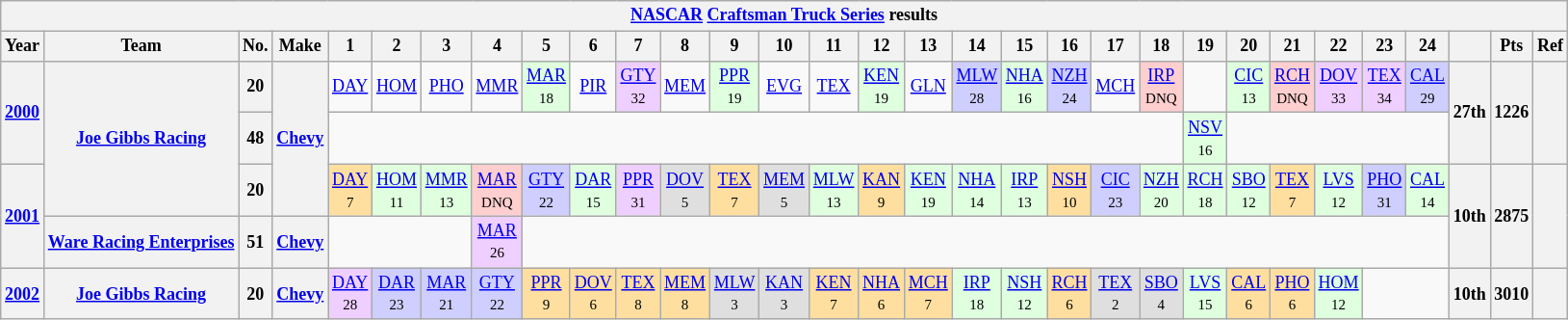<table class="wikitable" style="text-align:center; font-size:75%">
<tr>
<th colspan=45><a href='#'>NASCAR</a> <a href='#'>Craftsman Truck Series</a> results</th>
</tr>
<tr>
<th>Year</th>
<th>Team</th>
<th>No.</th>
<th>Make</th>
<th>1</th>
<th>2</th>
<th>3</th>
<th>4</th>
<th>5</th>
<th>6</th>
<th>7</th>
<th>8</th>
<th>9</th>
<th>10</th>
<th>11</th>
<th>12</th>
<th>13</th>
<th>14</th>
<th>15</th>
<th>16</th>
<th>17</th>
<th>18</th>
<th>19</th>
<th>20</th>
<th>21</th>
<th>22</th>
<th>23</th>
<th>24</th>
<th></th>
<th>Pts</th>
<th>Ref</th>
</tr>
<tr>
<th rowspan=2><a href='#'>2000</a></th>
<th rowspan=3><a href='#'>Joe Gibbs Racing</a></th>
<th>20</th>
<th rowspan=3><a href='#'>Chevy</a></th>
<td><a href='#'>DAY</a></td>
<td><a href='#'>HOM</a></td>
<td><a href='#'>PHO</a></td>
<td><a href='#'>MMR</a></td>
<td style="background:#DFFFDF;"><a href='#'>MAR</a><br><small>18</small></td>
<td><a href='#'>PIR</a></td>
<td style="background:#EFCFFF;"><a href='#'>GTY</a><br><small>32</small></td>
<td><a href='#'>MEM</a></td>
<td style="background:#DFFFDF;"><a href='#'>PPR</a><br><small>19</small></td>
<td><a href='#'>EVG</a></td>
<td><a href='#'>TEX</a></td>
<td style="background:#DFFFDF;"><a href='#'>KEN</a><br><small>19</small></td>
<td><a href='#'>GLN</a></td>
<td style="background:#CFCFFF;"><a href='#'>MLW</a><br><small>28</small></td>
<td style="background:#DFFFDF;"><a href='#'>NHA</a><br><small>16</small></td>
<td style="background:#CFCFFF;"><a href='#'>NZH</a><br><small>24</small></td>
<td><a href='#'>MCH</a></td>
<td style="background:#FFCFCF;"><a href='#'>IRP</a><br><small>DNQ</small></td>
<td></td>
<td style="background:#DFFFDF;"><a href='#'>CIC</a><br><small>13</small></td>
<td style="background:#FFCFCF;"><a href='#'>RCH</a><br><small>DNQ</small></td>
<td style="background:#EFCFFF;"><a href='#'>DOV</a><br><small>33</small></td>
<td style="background:#EFCFFF;"><a href='#'>TEX</a><br><small>34</small></td>
<td style="background:#CFCFFF;"><a href='#'>CAL</a><br><small>29</small></td>
<th rowspan=2>27th</th>
<th rowspan=2>1226</th>
<th rowspan=2></th>
</tr>
<tr>
<th>48</th>
<td colspan=18></td>
<td style="background:#DFFFDF;"><a href='#'>NSV</a><br><small>16</small></td>
<td colspan=5></td>
</tr>
<tr>
<th rowspan=2><a href='#'>2001</a></th>
<th>20</th>
<td style="background:#FFDF9F;"><a href='#'>DAY</a><br><small>7</small></td>
<td style="background:#DFFFDF;"><a href='#'>HOM</a><br><small>11</small></td>
<td style="background:#DFFFDF;"><a href='#'>MMR</a><br><small>13</small></td>
<td style="background:#FFCFCF;"><a href='#'>MAR</a><br><small>DNQ</small></td>
<td style="background:#CFCFFF;"><a href='#'>GTY</a><br><small>22</small></td>
<td style="background:#DFFFDF;"><a href='#'>DAR</a><br><small>15</small></td>
<td style="background:#EFCFFF;"><a href='#'>PPR</a><br><small>31</small></td>
<td style="background:#DFDFDF;"><a href='#'>DOV</a><br><small>5</small></td>
<td style="background:#FFDF9F;"><a href='#'>TEX</a><br><small>7</small></td>
<td style="background:#DFDFDF;"><a href='#'>MEM</a><br><small>5</small></td>
<td style="background:#DFFFDF;"><a href='#'>MLW</a><br><small>13</small></td>
<td style="background:#FFDF9F;"><a href='#'>KAN</a><br><small>9</small></td>
<td style="background:#DFFFDF;"><a href='#'>KEN</a><br><small>19</small></td>
<td style="background:#DFFFDF;"><a href='#'>NHA</a><br><small>14</small></td>
<td style="background:#DFFFDF;"><a href='#'>IRP</a><br><small>13</small></td>
<td style="background:#FFDF9F;"><a href='#'>NSH</a><br><small>10</small></td>
<td style="background:#CFCFFF;"><a href='#'>CIC</a><br><small>23</small></td>
<td style="background:#DFFFDF;"><a href='#'>NZH</a><br><small>20</small></td>
<td style="background:#DFFFDF;"><a href='#'>RCH</a><br><small>18</small></td>
<td style="background:#DFFFDF;"><a href='#'>SBO</a><br><small>12</small></td>
<td style="background:#FFDF9F;"><a href='#'>TEX</a><br><small>7</small></td>
<td style="background:#DFFFDF;"><a href='#'>LVS</a><br><small>12</small></td>
<td style="background:#CFCFFF;"><a href='#'>PHO</a><br><small>31</small></td>
<td style="background:#DFFFDF;"><a href='#'>CAL</a><br><small>14</small></td>
<th rowspan=2>10th</th>
<th rowspan=2>2875</th>
<th rowspan=2></th>
</tr>
<tr>
<th><a href='#'>Ware Racing Enterprises</a></th>
<th>51</th>
<th><a href='#'>Chevy</a></th>
<td colspan=3></td>
<td style="background:#EFCFFF;"><a href='#'>MAR</a><br><small>26</small></td>
<td colspan=20></td>
</tr>
<tr>
<th><a href='#'>2002</a></th>
<th><a href='#'>Joe Gibbs Racing</a></th>
<th>20</th>
<th><a href='#'>Chevy</a></th>
<td style="background:#EFCFFF;"><a href='#'>DAY</a><br><small>28</small></td>
<td style="background:#CFCFFF;"><a href='#'>DAR</a><br><small>23</small></td>
<td style="background:#CFCFFF;"><a href='#'>MAR</a><br><small>21</small></td>
<td style="background:#CFCFFF;"><a href='#'>GTY</a><br><small>22</small></td>
<td style="background:#FFDF9F;"><a href='#'>PPR</a><br><small>9</small></td>
<td style="background:#FFDF9F;"><a href='#'>DOV</a><br><small>6</small></td>
<td style="background:#FFDF9F;"><a href='#'>TEX</a><br><small>8</small></td>
<td style="background:#FFDF9F;"><a href='#'>MEM</a><br><small>8</small></td>
<td style="background:#DFDFDF;"><a href='#'>MLW</a><br><small>3</small></td>
<td style="background:#DFDFDF;"><a href='#'>KAN</a><br><small>3</small></td>
<td style="background:#FFDF9F;"><a href='#'>KEN</a><br><small>7</small></td>
<td style="background:#FFDF9F;"><a href='#'>NHA</a><br><small>6</small></td>
<td style="background:#FFDF9F;"><a href='#'>MCH</a><br><small>7</small></td>
<td style="background:#DFFFDF;"><a href='#'>IRP</a><br><small>18</small></td>
<td style="background:#DFFFDF;"><a href='#'>NSH</a><br><small>12</small></td>
<td style="background:#FFDF9F;"><a href='#'>RCH</a><br><small>6</small></td>
<td style="background:#DFDFDF;"><a href='#'>TEX</a><br><small>2</small></td>
<td style="background:#DFDFDF;"><a href='#'>SBO</a><br><small>4</small></td>
<td style="background:#DFFFDF;"><a href='#'>LVS</a><br><small>15</small></td>
<td style="background:#FFDF9F;"><a href='#'>CAL</a><br><small>6</small></td>
<td style="background:#FFDF9F;"><a href='#'>PHO</a><br><small>6</small></td>
<td style="background:#DFFFDF;"><a href='#'>HOM</a><br><small>12</small></td>
<td colspan=2></td>
<th>10th</th>
<th>3010</th>
<th></th>
</tr>
</table>
